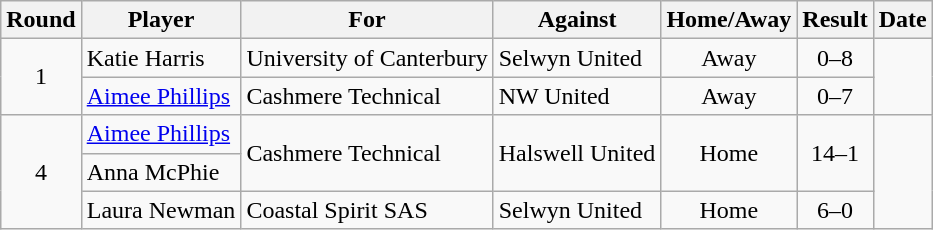<table class="wikitable">
<tr>
<th>Round</th>
<th>Player</th>
<th>For</th>
<th>Against</th>
<th>Home/Away</th>
<th style="text-align:center">Result</th>
<th>Date</th>
</tr>
<tr>
<td style="text-align:center" rowspan=2>1</td>
<td>Katie Harris</td>
<td>University of Canterbury</td>
<td>Selwyn United</td>
<td style="text-align:center">Away</td>
<td style="text-align:center">0–8</td>
<td rowspan=2></td>
</tr>
<tr>
<td><a href='#'>Aimee Phillips</a></td>
<td>Cashmere Technical</td>
<td>NW United</td>
<td style="text-align:center">Away</td>
<td style="text-align:center">0–7</td>
</tr>
<tr>
<td style="text-align:center" rowspan=3>4</td>
<td><a href='#'>Aimee Phillips</a></td>
<td rowspan=2>Cashmere Technical</td>
<td rowspan=2>Halswell United</td>
<td style="text-align:center" rowspan=2>Home</td>
<td style="text-align:center" rowspan=2>14–1</td>
<td rowspan=3></td>
</tr>
<tr>
<td>Anna McPhie</td>
</tr>
<tr>
<td>Laura Newman</td>
<td>Coastal Spirit SAS</td>
<td>Selwyn United</td>
<td style="text-align:center">Home</td>
<td style="text-align:center">6–0</td>
</tr>
</table>
